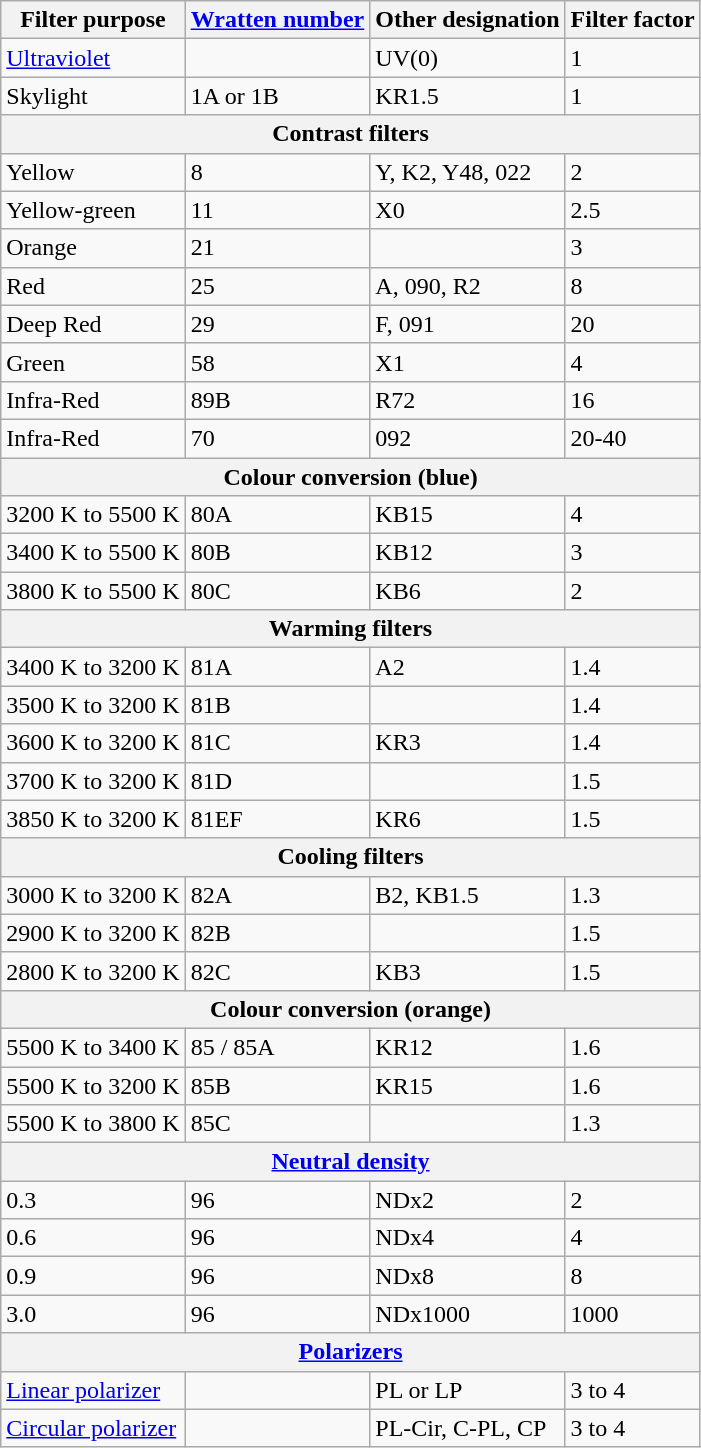<table class="wikitable">
<tr>
<th>Filter purpose</th>
<th><a href='#'>Wratten number</a></th>
<th>Other designation</th>
<th>Filter factor</th>
</tr>
<tr>
<td><a href='#'>Ultraviolet</a></td>
<td></td>
<td>UV(0)</td>
<td>1</td>
</tr>
<tr>
<td>Skylight</td>
<td>1A or 1B</td>
<td>KR1.5</td>
<td>1</td>
</tr>
<tr>
<th colspan="4">Contrast filters</th>
</tr>
<tr>
<td>Yellow</td>
<td>8</td>
<td>Y, K2, Y48, 022</td>
<td>2</td>
</tr>
<tr>
<td>Yellow-green</td>
<td>11</td>
<td>X0</td>
<td>2.5</td>
</tr>
<tr>
<td>Orange</td>
<td>21</td>
<td></td>
<td>3</td>
</tr>
<tr>
<td>Red</td>
<td>25</td>
<td>A, 090, R2</td>
<td>8</td>
</tr>
<tr>
<td>Deep Red</td>
<td>29</td>
<td>F, 091</td>
<td>20</td>
</tr>
<tr>
<td>Green</td>
<td>58</td>
<td>X1</td>
<td>4</td>
</tr>
<tr>
<td>Infra-Red</td>
<td>89B</td>
<td>R72</td>
<td>16</td>
</tr>
<tr>
<td>Infra-Red</td>
<td>70</td>
<td>092</td>
<td>20-40</td>
</tr>
<tr>
<th colspan="4">Colour conversion (blue)</th>
</tr>
<tr>
<td>3200 K to 5500 K</td>
<td>80A</td>
<td>KB15</td>
<td>4</td>
</tr>
<tr>
<td>3400 K to 5500 K</td>
<td>80B</td>
<td>KB12</td>
<td>3</td>
</tr>
<tr>
<td>3800 K to 5500 K</td>
<td>80C</td>
<td>KB6</td>
<td>2</td>
</tr>
<tr>
<th colspan="4">Warming filters</th>
</tr>
<tr>
<td>3400 K to 3200 K</td>
<td>81A</td>
<td>A2</td>
<td>1.4</td>
</tr>
<tr>
<td>3500 K to 3200 K</td>
<td>81B</td>
<td></td>
<td>1.4</td>
</tr>
<tr>
<td>3600 K to 3200 K</td>
<td>81C</td>
<td>KR3</td>
<td>1.4</td>
</tr>
<tr>
<td>3700 K to 3200 K</td>
<td>81D</td>
<td></td>
<td>1.5</td>
</tr>
<tr>
<td>3850 K to 3200 K</td>
<td>81EF</td>
<td>KR6</td>
<td>1.5</td>
</tr>
<tr>
<th colspan="4">Cooling filters</th>
</tr>
<tr>
<td>3000 K to 3200 K</td>
<td>82A</td>
<td>B2, KB1.5</td>
<td>1.3</td>
</tr>
<tr>
<td>2900 K to 3200 K</td>
<td>82B</td>
<td></td>
<td>1.5</td>
</tr>
<tr>
<td>2800 K to 3200 K</td>
<td>82C</td>
<td>KB3</td>
<td>1.5</td>
</tr>
<tr>
<th colspan="4">Colour conversion (orange)</th>
</tr>
<tr>
<td>5500 K to 3400 K</td>
<td>85 / 85A</td>
<td>KR12</td>
<td>1.6</td>
</tr>
<tr>
<td>5500 K to 3200 K</td>
<td>85B</td>
<td>KR15</td>
<td>1.6</td>
</tr>
<tr>
<td>5500 K to 3800 K</td>
<td>85C</td>
<td></td>
<td>1.3</td>
</tr>
<tr>
<th colspan="4"><a href='#'>Neutral density</a></th>
</tr>
<tr>
<td>0.3</td>
<td>96</td>
<td>NDx2</td>
<td>2</td>
</tr>
<tr>
<td>0.6</td>
<td>96</td>
<td>NDx4</td>
<td>4</td>
</tr>
<tr>
<td>0.9</td>
<td>96</td>
<td>NDx8</td>
<td>8</td>
</tr>
<tr>
<td>3.0</td>
<td>96</td>
<td>NDx1000</td>
<td>1000</td>
</tr>
<tr>
<th colspan="4"><a href='#'>Polarizers</a></th>
</tr>
<tr>
<td><a href='#'>Linear polarizer</a></td>
<td></td>
<td>PL or LP</td>
<td>3 to 4</td>
</tr>
<tr>
<td><a href='#'>Circular polarizer</a></td>
<td></td>
<td>PL-Cir, C-PL, CP</td>
<td>3 to 4</td>
</tr>
</table>
